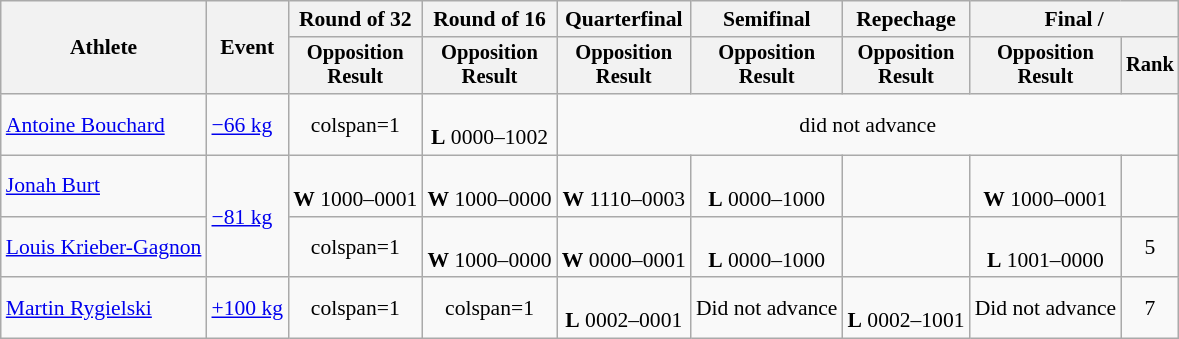<table class="wikitable" style="font-size:90%">
<tr>
<th rowspan=2>Athlete</th>
<th rowspan=2>Event</th>
<th>Round of 32</th>
<th>Round of 16</th>
<th>Quarterfinal</th>
<th>Semifinal</th>
<th>Repechage</th>
<th colspan=2>Final / </th>
</tr>
<tr style="font-size: 95%">
<th>Opposition<br>Result</th>
<th>Opposition<br>Result</th>
<th>Opposition<br>Result</th>
<th>Opposition<br>Result</th>
<th>Opposition<br>Result</th>
<th>Opposition<br>Result</th>
<th>Rank</th>
</tr>
<tr align=center>
<td align=left><a href='#'>Antoine Bouchard</a></td>
<td align=left><a href='#'>−66 kg</a></td>
<td>colspan=1 </td>
<td><br><strong>L</strong> 0000–1002</td>
<td colspan="5">did not advance</td>
</tr>
<tr align=center>
<td align=left><a href='#'>Jonah Burt</a></td>
<td align=left rowspan="2"><a href='#'>−81 kg</a></td>
<td><br><strong>W</strong> 1000–0001</td>
<td><br><strong>W</strong> 1000–0000</td>
<td><br><strong>W</strong> 1110–0003</td>
<td><br><strong>L</strong> 0000–1000</td>
<td></td>
<td><br><strong>W</strong> 1000–0001</td>
<td></td>
</tr>
<tr align=center>
<td align=left><a href='#'>Louis Krieber-Gagnon</a></td>
<td>colspan=1 </td>
<td><br><strong>W</strong> 1000–0000</td>
<td><br><strong>W</strong> 0000–0001</td>
<td><br><strong>L</strong> 0000–1000</td>
<td></td>
<td><br><strong>L</strong> 1001–0000</td>
<td>5</td>
</tr>
<tr align=center>
<td align=left><a href='#'>Martin Rygielski</a></td>
<td align=left><a href='#'>+100 kg</a></td>
<td>colspan=1 </td>
<td>colspan=1 </td>
<td><br><strong>L</strong> 0002–0001</td>
<td>Did not advance</td>
<td><br><strong>L</strong> 0002–1001</td>
<td>Did not advance</td>
<td>7</td>
</tr>
</table>
